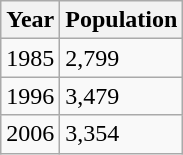<table class="wikitable">
<tr>
<th>Year</th>
<th>Population</th>
</tr>
<tr>
<td>1985</td>
<td>2,799</td>
</tr>
<tr>
<td>1996</td>
<td>3,479</td>
</tr>
<tr>
<td>2006</td>
<td>3,354</td>
</tr>
</table>
